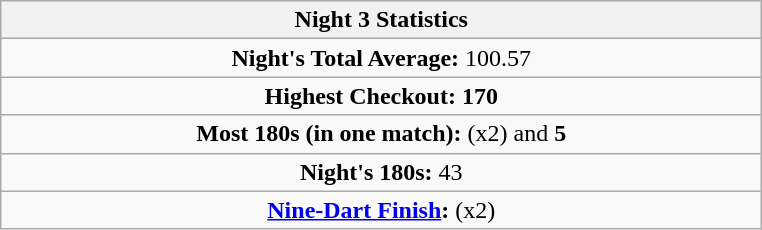<table class=wikitable style="text-align:center">
<tr>
<th width=500>Night 3 Statistics</th>
</tr>
<tr align=center>
<td colspan="3"><strong>Night's Total Average:</strong> 100.57 </td>
</tr>
<tr align=center>
<td colspan="3"><strong>Highest Checkout:</strong>  <strong>170</strong></td>
</tr>
<tr align=center>
<td colspan="3"><strong>Most 180s (in one match):</strong>  (x2) and  <strong>5</strong></td>
</tr>
<tr align=center>
<td colspan="3"><strong>Night's 180s:</strong> 43</td>
</tr>
<tr align=center>
<td colspan="3"><strong><a href='#'>Nine-Dart Finish</a>:</strong>  (x2)</td>
</tr>
</table>
